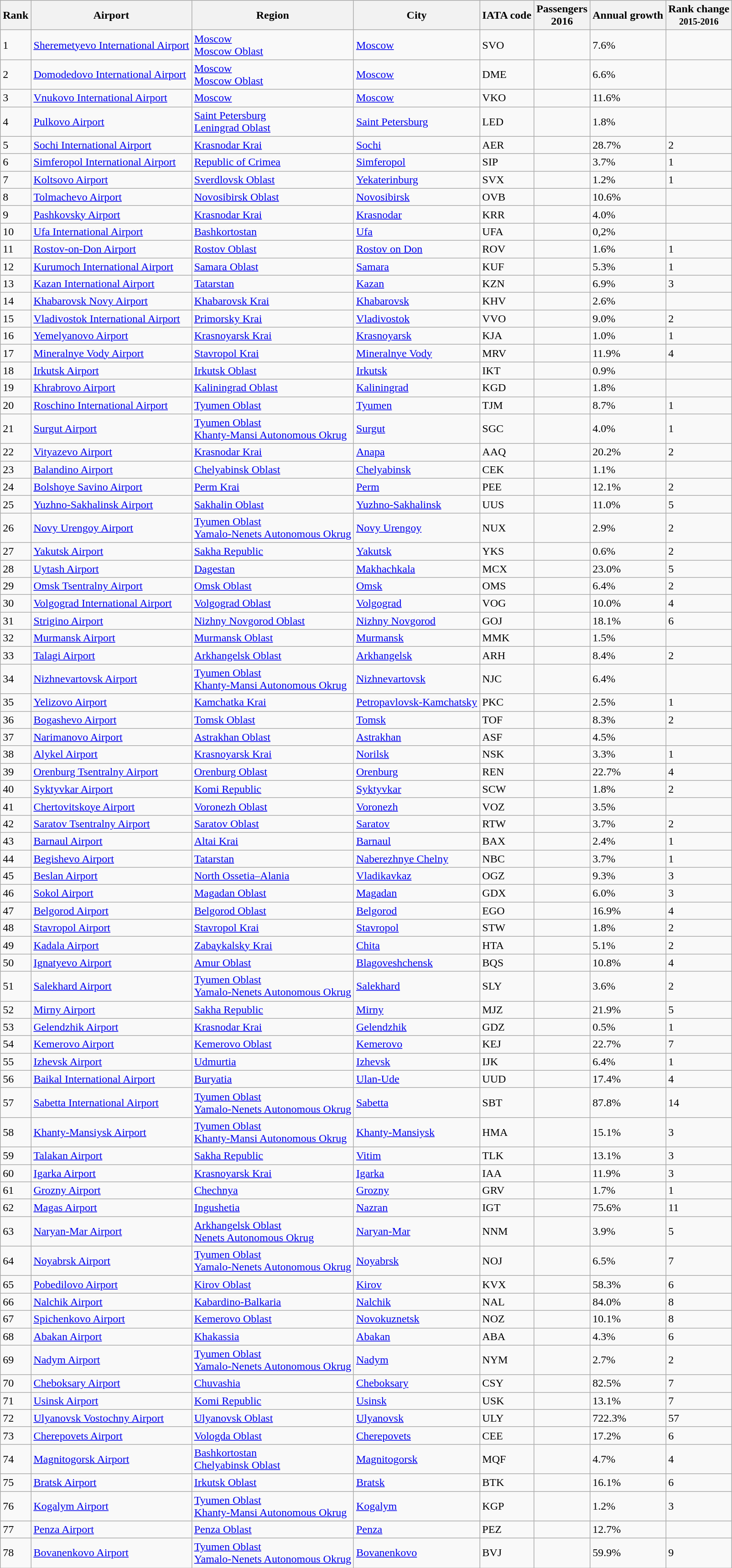<table class="wikitable sortable">
<tr>
<th>Rank</th>
<th>Airport</th>
<th>Region</th>
<th>City</th>
<th>IATA code</th>
<th>Passengers<br>2016</th>
<th>Annual growth</th>
<th>Rank change<br><small>2015-2016</small></th>
</tr>
<tr>
<td>1</td>
<td><a href='#'>Sheremetyevo International Airport</a></td>
<td><a href='#'>Moscow</a><br><a href='#'>Moscow Oblast</a></td>
<td><a href='#'>Moscow</a></td>
<td>SVO</td>
<td style="text-align: right"></td>
<td>  7.6%</td>
<td></td>
</tr>
<tr>
<td>2</td>
<td><a href='#'>Domodedovo International Airport</a></td>
<td><a href='#'>Moscow</a><br><a href='#'>Moscow Oblast</a></td>
<td><a href='#'>Moscow</a></td>
<td>DME</td>
<td style="text-align: right"></td>
<td>  6.6%</td>
<td></td>
</tr>
<tr>
<td>3</td>
<td><a href='#'>Vnukovo International Airport</a></td>
<td><a href='#'>Moscow</a></td>
<td><a href='#'>Moscow</a></td>
<td>VKO</td>
<td style="text-align: right"></td>
<td>  11.6%</td>
<td></td>
</tr>
<tr>
<td>4</td>
<td><a href='#'>Pulkovo Airport</a></td>
<td><a href='#'>Saint Petersburg</a><br><a href='#'>Leningrad Oblast</a></td>
<td><a href='#'>Saint Petersburg</a></td>
<td>LED</td>
<td style="text-a7lign: right"></td>
<td>  1.8%</td>
<td></td>
</tr>
<tr>
<td>5</td>
<td><a href='#'>Sochi International Airport</a></td>
<td><a href='#'>Krasnodar Krai</a></td>
<td><a href='#'>Sochi</a></td>
<td>AER</td>
<td style="text-align: right"></td>
<td>  28.7%</td>
<td>2</td>
</tr>
<tr>
<td>6</td>
<td><a href='#'>Simferopol International Airport</a></td>
<td><a href='#'>Republic of Crimea</a></td>
<td><a href='#'>Simferopol</a></td>
<td>SIP</td>
<td style="text-align: right"></td>
<td>  3.7%</td>
<td>1</td>
</tr>
<tr>
<td>7</td>
<td><a href='#'>Koltsovo Airport</a></td>
<td><a href='#'>Sverdlovsk Oblast</a></td>
<td><a href='#'>Yekaterinburg</a></td>
<td>SVX</td>
<td style="text-align: right"></td>
<td>  1.2%</td>
<td>1</td>
</tr>
<tr>
<td>8</td>
<td><a href='#'>Tolmachevo Airport</a></td>
<td><a href='#'>Novosibirsk Oblast</a></td>
<td><a href='#'>Novosibirsk</a></td>
<td>OVB</td>
<td style="text-align: right"></td>
<td>  10.6%</td>
<td></td>
</tr>
<tr>
<td>9</td>
<td><a href='#'>Pashkovsky Airport</a></td>
<td><a href='#'>Krasnodar Krai</a></td>
<td><a href='#'>Krasnodar</a></td>
<td>KRR</td>
<td style="text-align: right"></td>
<td>  4.0%</td>
<td></td>
</tr>
<tr>
<td>10</td>
<td><a href='#'>Ufa International Airport</a></td>
<td><a href='#'>Bashkortostan</a></td>
<td><a href='#'>Ufa</a></td>
<td>UFA</td>
<td style="text-align: right"></td>
<td>  0,2%</td>
<td></td>
</tr>
<tr>
<td>11</td>
<td><a href='#'>Rostov-on-Don Airport</a></td>
<td><a href='#'>Rostov Oblast</a></td>
<td><a href='#'>Rostov on Don</a></td>
<td>ROV</td>
<td style="text-align: right"></td>
<td>  1.6%</td>
<td>1</td>
</tr>
<tr>
<td>12</td>
<td><a href='#'>Kurumoch International Airport</a></td>
<td><a href='#'>Samara Oblast</a></td>
<td><a href='#'>Samara</a></td>
<td>KUF</td>
<td style="text-align: right"></td>
<td>  5.3%</td>
<td>1</td>
</tr>
<tr>
<td>13</td>
<td><a href='#'>Kazan International Airport</a></td>
<td><a href='#'>Tatarstan</a></td>
<td><a href='#'>Kazan</a></td>
<td>KZN</td>
<td style="text-align: right"></td>
<td>  6.9%</td>
<td>3</td>
</tr>
<tr>
<td>14</td>
<td><a href='#'>Khabarovsk Novy Airport</a></td>
<td><a href='#'>Khabarovsk Krai</a></td>
<td><a href='#'>Khabarovsk</a></td>
<td>KHV</td>
<td style="text-align: right"></td>
<td>  2.6%</td>
<td></td>
</tr>
<tr>
<td>15</td>
<td><a href='#'>Vladivostok International Airport</a></td>
<td><a href='#'>Primorsky Krai</a></td>
<td><a href='#'>Vladivostok</a></td>
<td>VVO</td>
<td style="text-align: right"></td>
<td>  9.0%</td>
<td>2</td>
</tr>
<tr>
<td>16</td>
<td><a href='#'>Yemelyanovo Airport</a></td>
<td><a href='#'>Krasnoyarsk Krai</a></td>
<td><a href='#'>Krasnoyarsk</a></td>
<td>KJA</td>
<td style="text-align: right"></td>
<td>  1.0%</td>
<td>1</td>
</tr>
<tr>
<td>17</td>
<td><a href='#'>Mineralnye Vody Airport</a></td>
<td><a href='#'>Stavropol Krai</a></td>
<td><a href='#'>Mineralnye Vody</a></td>
<td>MRV</td>
<td style="text-align: right"></td>
<td>  11.9%</td>
<td>4</td>
</tr>
<tr>
<td>18</td>
<td><a href='#'>Irkutsk Airport</a></td>
<td><a href='#'>Irkutsk Oblast</a></td>
<td><a href='#'>Irkutsk</a></td>
<td>IKT</td>
<td style="text-align: right"></td>
<td>  0.9%</td>
<td></td>
</tr>
<tr>
<td>19</td>
<td><a href='#'>Khrabrovo Airport</a></td>
<td><a href='#'>Kaliningrad Oblast</a></td>
<td><a href='#'>Kaliningrad</a></td>
<td>KGD</td>
<td style="text-align: right"></td>
<td>  1.8%</td>
<td></td>
</tr>
<tr>
<td>20</td>
<td><a href='#'>Roschino International Airport</a></td>
<td><a href='#'>Tyumen Oblast</a></td>
<td><a href='#'>Tyumen</a></td>
<td>TJM</td>
<td style="text-align: right"></td>
<td>  8.7%</td>
<td>1</td>
</tr>
<tr>
<td>21</td>
<td><a href='#'>Surgut Airport</a></td>
<td><a href='#'>Tyumen Oblast</a><br><a href='#'>Khanty-Mansi Autonomous Okrug</a></td>
<td><a href='#'>Surgut</a></td>
<td>SGC</td>
<td style="text-align: right"></td>
<td>  4.0%</td>
<td>1</td>
</tr>
<tr>
<td>22</td>
<td><a href='#'>Vityazevo Airport</a></td>
<td><a href='#'>Krasnodar Krai</a></td>
<td><a href='#'>Anapa</a></td>
<td>AAQ</td>
<td style="text-align: right"></td>
<td>  20.2%</td>
<td>2</td>
</tr>
<tr>
<td>23</td>
<td><a href='#'>Balandino Airport</a></td>
<td><a href='#'>Chelyabinsk Oblast</a></td>
<td><a href='#'>Chelyabinsk</a></td>
<td>CEK</td>
<td style="text-align: right"></td>
<td>  1.1%</td>
<td></td>
</tr>
<tr>
<td>24</td>
<td><a href='#'>Bolshoye Savino Airport</a></td>
<td><a href='#'>Perm Krai</a></td>
<td><a href='#'>Perm</a></td>
<td>PEE</td>
<td style="text-align: right"></td>
<td>  12.1%</td>
<td>2</td>
</tr>
<tr>
<td>25</td>
<td><a href='#'>Yuzhno-Sakhalinsk Airport</a></td>
<td><a href='#'>Sakhalin Oblast</a></td>
<td><a href='#'>Yuzhno-Sakhalinsk</a></td>
<td>UUS</td>
<td style="text-align: right"></td>
<td>  11.0%</td>
<td>5</td>
</tr>
<tr>
<td>26</td>
<td><a href='#'>Novy Urengoy Airport</a></td>
<td><a href='#'>Tyumen Oblast</a><br><a href='#'>Yamalo-Nenets Autonomous Okrug</a></td>
<td><a href='#'>Novy Urengoy</a></td>
<td>NUX</td>
<td style="text-align: right"></td>
<td>  2.9%</td>
<td>2</td>
</tr>
<tr>
<td>27</td>
<td><a href='#'>Yakutsk Airport</a></td>
<td><a href='#'>Sakha Republic</a></td>
<td><a href='#'>Yakutsk</a></td>
<td>YKS</td>
<td style="text-align: right"></td>
<td>  0.6%</td>
<td>2</td>
</tr>
<tr>
<td>28</td>
<td><a href='#'>Uytash Airport</a></td>
<td><a href='#'>Dagestan</a></td>
<td><a href='#'>Makhachkala</a></td>
<td>MCX</td>
<td style="text-align: right"></td>
<td>  23.0%</td>
<td>5</td>
</tr>
<tr>
<td>29</td>
<td><a href='#'>Omsk Tsentralny Airport</a></td>
<td><a href='#'>Omsk Oblast</a></td>
<td><a href='#'>Omsk</a></td>
<td>OMS</td>
<td style="text-align: right"></td>
<td> 6.4%</td>
<td>2</td>
</tr>
<tr>
<td>30</td>
<td><a href='#'>Volgograd International Airport</a></td>
<td><a href='#'>Volgograd Oblast</a></td>
<td><a href='#'>Volgograd</a></td>
<td>VOG</td>
<td style="text-align: right"></td>
<td> 10.0%</td>
<td>4</td>
</tr>
<tr>
<td>31</td>
<td><a href='#'>Strigino Airport</a></td>
<td><a href='#'>Nizhny Novgorod Oblast</a></td>
<td><a href='#'>Nizhny Novgorod</a></td>
<td>GOJ</td>
<td style="text-align: right"></td>
<td>  18.1%</td>
<td>6</td>
</tr>
<tr>
<td>32</td>
<td><a href='#'>Murmansk Airport</a></td>
<td><a href='#'>Murmansk Oblast</a></td>
<td><a href='#'>Murmansk</a></td>
<td>MMK</td>
<td style="text-align: right"></td>
<td>  1.5%</td>
<td></td>
</tr>
<tr>
<td>33</td>
<td><a href='#'>Talagi Airport</a></td>
<td><a href='#'>Arkhangelsk Oblast</a></td>
<td><a href='#'>Arkhangelsk</a></td>
<td>ARH</td>
<td style="text-align: right"></td>
<td>  8.4%</td>
<td>2</td>
</tr>
<tr>
<td>34</td>
<td><a href='#'>Nizhnevartovsk Airport</a></td>
<td><a href='#'>Tyumen Oblast</a><br><a href='#'>Khanty-Mansi Autonomous Okrug</a></td>
<td><a href='#'>Nizhnevartovsk</a></td>
<td>NJC</td>
<td style="text-align: right"></td>
<td>  6.4%</td>
<td></td>
</tr>
<tr>
<td>35</td>
<td><a href='#'>Yelizovo Airport</a></td>
<td><a href='#'>Kamchatka Krai</a></td>
<td><a href='#'>Petropavlovsk-Kamchatsky</a></td>
<td>PKC</td>
<td style="text-align: right"></td>
<td>  2.5%</td>
<td>1</td>
</tr>
<tr>
<td>36</td>
<td><a href='#'>Bogashevo Airport</a></td>
<td><a href='#'>Tomsk Oblast</a></td>
<td><a href='#'>Tomsk</a></td>
<td>TOF</td>
<td style="text-align: right"></td>
<td>  8.3%</td>
<td>2</td>
</tr>
<tr>
<td>37</td>
<td><a href='#'>Narimanovo Airport</a></td>
<td><a href='#'>Astrakhan Oblast</a></td>
<td><a href='#'>Astrakhan</a></td>
<td>ASF</td>
<td style="text-align: right"></td>
<td>  4.5%</td>
<td></td>
</tr>
<tr>
<td>38</td>
<td><a href='#'>Alykel Airport</a></td>
<td><a href='#'>Krasnoyarsk Krai</a></td>
<td><a href='#'>Norilsk</a></td>
<td>NSK</td>
<td style="text-align: right"></td>
<td>  3.3%</td>
<td>1</td>
</tr>
<tr>
<td>39</td>
<td><a href='#'>Orenburg Tsentralny Airport</a></td>
<td><a href='#'>Orenburg Oblast</a></td>
<td><a href='#'>Orenburg</a></td>
<td>REN</td>
<td style="text-align: right"></td>
<td>  22.7%</td>
<td>4</td>
</tr>
<tr>
<td>40</td>
<td><a href='#'>Syktyvkar Airport</a></td>
<td><a href='#'>Komi Republic</a></td>
<td><a href='#'>Syktyvkar</a></td>
<td>SCW</td>
<td style="text-align: right"></td>
<td>  1.8%</td>
<td>2</td>
</tr>
<tr>
<td>41</td>
<td><a href='#'>Chertovitskoye Airport</a></td>
<td><a href='#'>Voronezh Oblast</a></td>
<td><a href='#'>Voronezh</a></td>
<td>VOZ</td>
<td style="text-align: right"></td>
<td>  3.5%</td>
<td></td>
</tr>
<tr>
<td>42</td>
<td><a href='#'>Saratov Tsentralny Airport</a></td>
<td><a href='#'>Saratov Oblast</a></td>
<td><a href='#'>Saratov</a></td>
<td>RTW</td>
<td style="text-align: right"></td>
<td>  3.7%</td>
<td>2</td>
</tr>
<tr>
<td>43</td>
<td><a href='#'>Barnaul Airport</a></td>
<td><a href='#'>Altai Krai</a></td>
<td><a href='#'>Barnaul</a></td>
<td>BAX</td>
<td style="text-align: right"></td>
<td>  2.4%</td>
<td>1</td>
</tr>
<tr>
<td>44</td>
<td><a href='#'>Begishevo Airport</a></td>
<td><a href='#'>Tatarstan</a></td>
<td><a href='#'>Naberezhnye Chelny</a></td>
<td>NBC</td>
<td style="text-align: right"></td>
<td>  3.7%</td>
<td>1</td>
</tr>
<tr>
<td>45</td>
<td><a href='#'>Beslan Airport</a></td>
<td><a href='#'>North Ossetia–Alania</a></td>
<td><a href='#'>Vladikavkaz</a></td>
<td>OGZ</td>
<td style="text-align: right"></td>
<td>  9.3%</td>
<td> 3</td>
</tr>
<tr>
<td>46</td>
<td><a href='#'>Sokol Airport</a></td>
<td><a href='#'>Magadan Oblast</a></td>
<td><a href='#'>Magadan</a></td>
<td>GDX</td>
<td style="text-align: right"></td>
<td>  6.0%</td>
<td>3</td>
</tr>
<tr>
<td>47</td>
<td><a href='#'>Belgorod Airport</a></td>
<td><a href='#'>Belgorod Oblast</a></td>
<td><a href='#'>Belgorod</a></td>
<td>EGO</td>
<td style="text-align: right"></td>
<td>  16.9%</td>
<td>4</td>
</tr>
<tr>
<td>48</td>
<td><a href='#'>Stavropol Airport</a></td>
<td><a href='#'>Stavropol Krai</a></td>
<td><a href='#'>Stavropol</a></td>
<td>STW</td>
<td style="text-align: right"></td>
<td>  1.8%</td>
<td>2</td>
</tr>
<tr>
<td>49</td>
<td><a href='#'>Kadala Airport</a></td>
<td><a href='#'>Zabaykalsky Krai</a></td>
<td><a href='#'>Chita</a></td>
<td>HTA</td>
<td style="text-align: right"></td>
<td>  5.1%</td>
<td>2</td>
</tr>
<tr>
<td>50</td>
<td><a href='#'>Ignatyevo Airport</a></td>
<td><a href='#'>Amur Oblast</a></td>
<td><a href='#'>Blagoveshchensk</a></td>
<td>BQS</td>
<td style="text-align: right"></td>
<td>  10.8%</td>
<td>4</td>
</tr>
<tr>
<td>51</td>
<td><a href='#'>Salekhard Airport</a></td>
<td><a href='#'>Tyumen Oblast</a><br><a href='#'>Yamalo-Nenets Autonomous Okrug</a></td>
<td><a href='#'>Salekhard</a></td>
<td>SLY</td>
<td style="text-align: right"></td>
<td>  3.6%</td>
<td>2</td>
</tr>
<tr>
<td>52</td>
<td><a href='#'>Mirny Airport</a></td>
<td><a href='#'>Sakha Republic</a></td>
<td><a href='#'>Mirny</a></td>
<td>MJZ</td>
<td style="text-align: right"></td>
<td>  21.9%</td>
<td>5</td>
</tr>
<tr>
<td>53</td>
<td><a href='#'>Gelendzhik Airport</a></td>
<td><a href='#'>Krasnodar Krai</a></td>
<td><a href='#'>Gelendzhik</a></td>
<td>GDZ</td>
<td style="text-align: right"></td>
<td>  0.5%</td>
<td>1</td>
</tr>
<tr>
<td>54</td>
<td><a href='#'>Kemerovo Airport</a></td>
<td><a href='#'>Kemerovo Oblast</a></td>
<td><a href='#'>Kemerovo</a></td>
<td>KEJ</td>
<td style="text-align: right"></td>
<td>  22.7%</td>
<td>7</td>
</tr>
<tr>
<td>55</td>
<td><a href='#'>Izhevsk Airport</a></td>
<td><a href='#'>Udmurtia</a></td>
<td><a href='#'>Izhevsk</a></td>
<td>IJK</td>
<td style="text-align: right"></td>
<td>  6.4%</td>
<td>1</td>
</tr>
<tr>
<td>56</td>
<td><a href='#'>Baikal International Airport</a></td>
<td><a href='#'>Buryatia</a></td>
<td><a href='#'>Ulan-Ude</a></td>
<td>UUD</td>
<td style="text-align: right"></td>
<td>  17.4%</td>
<td>4</td>
</tr>
<tr>
<td>57</td>
<td><a href='#'>Sabetta International Airport</a></td>
<td><a href='#'>Tyumen Oblast</a><br><a href='#'>Yamalo-Nenets Autonomous Okrug</a></td>
<td><a href='#'>Sabetta</a></td>
<td>SBT</td>
<td style="text-align: right"></td>
<td>  87.8%</td>
<td>14</td>
</tr>
<tr>
<td>58</td>
<td><a href='#'>Khanty-Mansiysk Airport</a></td>
<td><a href='#'>Tyumen Oblast</a><br><a href='#'>Khanty-Mansi Autonomous Okrug</a></td>
<td><a href='#'>Khanty-Mansiysk</a></td>
<td>HMA</td>
<td style="text-align: right"></td>
<td>  15.1%</td>
<td>3</td>
</tr>
<tr>
<td>59</td>
<td><a href='#'>Talakan Airport</a></td>
<td><a href='#'>Sakha Republic</a></td>
<td><a href='#'>Vitim</a></td>
<td>TLK</td>
<td style="text-align: right"></td>
<td>  13.1%</td>
<td>3</td>
</tr>
<tr>
<td>60</td>
<td><a href='#'>Igarka Airport</a></td>
<td><a href='#'>Krasnoyarsk Krai</a></td>
<td><a href='#'>Igarka</a></td>
<td>IAA</td>
<td style="text-align: right"></td>
<td>  11.9%</td>
<td>3</td>
</tr>
<tr>
<td>61</td>
<td><a href='#'>Grozny Airport</a></td>
<td><a href='#'>Chechnya</a></td>
<td><a href='#'>Grozny</a></td>
<td>GRV</td>
<td style="text-align: right"></td>
<td>  1.7%</td>
<td>1</td>
</tr>
<tr>
<td>62</td>
<td><a href='#'>Magas Airport</a></td>
<td><a href='#'>Ingushetia</a></td>
<td><a href='#'>Nazran</a></td>
<td>IGT</td>
<td style="text-align: right"></td>
<td>  75.6%</td>
<td>11</td>
</tr>
<tr>
<td>63</td>
<td><a href='#'>Naryan-Mar Airport</a></td>
<td><a href='#'>Arkhangelsk Oblast</a><br><a href='#'>Nenets Autonomous Okrug</a></td>
<td><a href='#'>Naryan-Mar</a></td>
<td>NNM</td>
<td style="text-align: right"></td>
<td>  3.9%</td>
<td>5</td>
</tr>
<tr>
<td>64</td>
<td><a href='#'>Noyabrsk Airport</a></td>
<td><a href='#'>Tyumen Oblast</a><br><a href='#'>Yamalo-Nenets Autonomous Okrug</a></td>
<td><a href='#'>Noyabrsk</a></td>
<td>NOJ</td>
<td style="text-align: right"></td>
<td>  6.5%</td>
<td>7</td>
</tr>
<tr>
<td>65</td>
<td><a href='#'>Pobedilovo Airport</a></td>
<td><a href='#'>Kirov Oblast</a></td>
<td><a href='#'>Kirov</a></td>
<td>KVX</td>
<td style="text-align: right"></td>
<td>  58.3%</td>
<td>6</td>
</tr>
<tr>
<td>66</td>
<td><a href='#'>Nalchik Airport</a></td>
<td><a href='#'>Kabardino-Balkaria</a></td>
<td><a href='#'>Nalchik</a></td>
<td>NAL</td>
<td style="text-align: right"></td>
<td>  84.0%</td>
<td>8</td>
</tr>
<tr>
<td>67</td>
<td><a href='#'>Spichenkovo Airport</a></td>
<td><a href='#'>Kemerovo Oblast</a></td>
<td><a href='#'>Novokuznetsk</a></td>
<td>NOZ</td>
<td style="text-align: right"></td>
<td>  10.1%</td>
<td>8</td>
</tr>
<tr>
<td>68</td>
<td><a href='#'>Abakan Airport</a></td>
<td><a href='#'>Khakassia</a></td>
<td><a href='#'>Abakan</a></td>
<td>ABA</td>
<td style="text-align: right"></td>
<td>  4.3%</td>
<td>6</td>
</tr>
<tr>
<td>69</td>
<td><a href='#'>Nadym Airport</a></td>
<td><a href='#'>Tyumen Oblast</a><br><a href='#'>Yamalo-Nenets Autonomous Okrug</a></td>
<td><a href='#'>Nadym</a></td>
<td>NYM</td>
<td style="text-align: right"></td>
<td>  2.7%</td>
<td>2</td>
</tr>
<tr>
<td>70</td>
<td><a href='#'>Cheboksary Airport</a></td>
<td><a href='#'>Chuvashia</a></td>
<td><a href='#'>Cheboksary</a></td>
<td>CSY</td>
<td style="text-align: right"></td>
<td>  82.5%</td>
<td>7</td>
</tr>
<tr>
<td>71</td>
<td><a href='#'>Usinsk Airport</a></td>
<td><a href='#'>Komi Republic</a></td>
<td><a href='#'>Usinsk</a></td>
<td>USK</td>
<td style="text-align: right"></td>
<td>  13.1%</td>
<td>7</td>
</tr>
<tr>
<td>72</td>
<td><a href='#'>Ulyanovsk Vostochny Airport</a></td>
<td><a href='#'>Ulyanovsk Oblast</a></td>
<td><a href='#'>Ulyanovsk</a></td>
<td>ULY</td>
<td style="text-align: right"></td>
<td>  722.3%</td>
<td>57</td>
</tr>
<tr>
<td>73</td>
<td><a href='#'>Cherepovets Airport</a></td>
<td><a href='#'>Vologda Oblast</a></td>
<td><a href='#'>Cherepovets</a></td>
<td>CEE</td>
<td style="text-align: right"></td>
<td>  17.2%</td>
<td>6</td>
</tr>
<tr>
<td>74</td>
<td><a href='#'>Magnitogorsk Airport</a></td>
<td><a href='#'>Bashkortostan</a><br><a href='#'>Chelyabinsk Oblast</a></td>
<td><a href='#'>Magnitogorsk</a></td>
<td>MQF</td>
<td style="text-align: right"></td>
<td>  4.7%</td>
<td>4</td>
</tr>
<tr>
<td>75</td>
<td><a href='#'>Bratsk Airport</a></td>
<td><a href='#'>Irkutsk Oblast</a></td>
<td><a href='#'>Bratsk</a></td>
<td>BTK</td>
<td style="text-align: right"></td>
<td>  16.1%</td>
<td>6</td>
</tr>
<tr>
<td>76</td>
<td><a href='#'>Kogalym Airport</a></td>
<td><a href='#'>Tyumen Oblast</a><br><a href='#'>Khanty-Mansi Autonomous Okrug</a></td>
<td><a href='#'>Kogalym</a></td>
<td>KGP</td>
<td style="text-align: right"></td>
<td>  1.2%</td>
<td>3</td>
</tr>
<tr>
<td>77</td>
<td><a href='#'>Penza Airport</a></td>
<td><a href='#'>Penza Oblast</a></td>
<td><a href='#'>Penza</a></td>
<td>PEZ</td>
<td style="text-align: right"></td>
<td>  12.7%</td>
<td></td>
</tr>
<tr>
<td>78</td>
<td><a href='#'>Bovanenkovo Airport</a></td>
<td><a href='#'>Tyumen Oblast</a><br><a href='#'>Yamalo-Nenets Autonomous Okrug</a></td>
<td><a href='#'>Bovanenkovo</a></td>
<td>BVJ</td>
<td style="text-align: right"></td>
<td>  59.9%</td>
<td>9</td>
</tr>
</table>
